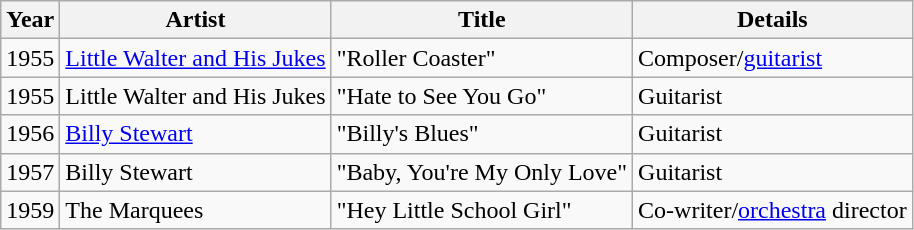<table class="wikitable">
<tr>
<th>Year</th>
<th>Artist</th>
<th>Title</th>
<th>Details</th>
</tr>
<tr>
<td>1955</td>
<td><a href='#'>Little Walter and His Jukes</a></td>
<td>"Roller Coaster"</td>
<td>Composer/<a href='#'>guitarist</a></td>
</tr>
<tr>
<td>1955</td>
<td>Little Walter and His Jukes</td>
<td>"Hate to See You Go"</td>
<td>Guitarist</td>
</tr>
<tr>
<td>1956</td>
<td><a href='#'>Billy Stewart</a></td>
<td>"Billy's Blues"</td>
<td>Guitarist</td>
</tr>
<tr>
<td>1957</td>
<td>Billy Stewart</td>
<td>"Baby, You're My Only Love"</td>
<td>Guitarist</td>
</tr>
<tr>
<td>1959</td>
<td>The Marquees</td>
<td>"Hey Little School Girl"</td>
<td>Co-writer/<a href='#'>orchestra</a> director</td>
</tr>
</table>
